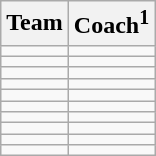<table class="wikitable sortable" style="text-align: left;">
<tr>
<th>Team</th>
<th>Coach<sup>1</sup></th>
</tr>
<tr>
<td></td>
<td></td>
</tr>
<tr>
<td></td>
<td></td>
</tr>
<tr>
<td></td>
<td></td>
</tr>
<tr>
<td></td>
<td></td>
</tr>
<tr>
<td></td>
<td></td>
</tr>
<tr>
<td></td>
<td></td>
</tr>
<tr>
<td></td>
<td></td>
</tr>
<tr>
<td></td>
<td></td>
</tr>
<tr>
<td></td>
<td></td>
</tr>
<tr>
<td></td>
<td></td>
</tr>
</table>
